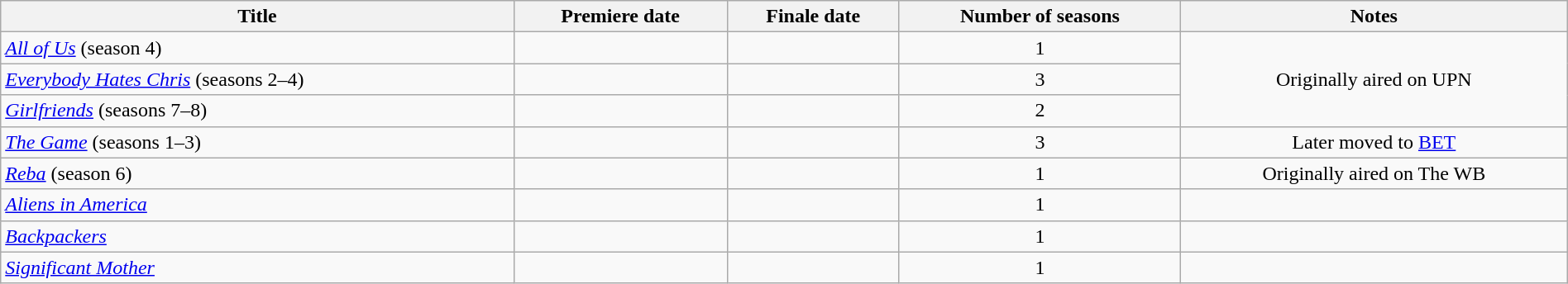<table class="wikitable plainrowheaders sortable" style="width:100%;text-align:center;">
<tr>
<th ! scope="col">Title</th>
<th scope="col">Premiere date</th>
<th scope="col">Finale date</th>
<th scope="col">Number of seasons</th>
<th scope="col">Notes</th>
</tr>
<tr>
<td scope="row" style="text-align:left;"><em><a href='#'>All of Us</a></em> (season 4)</td>
<td></td>
<td></td>
<td>1</td>
<td rowspan=3>Originally aired on UPN</td>
</tr>
<tr>
<td scope="row" style="text-align:left;"><em><a href='#'>Everybody Hates Chris</a></em> (seasons 2–4)</td>
<td></td>
<td></td>
<td>3</td>
</tr>
<tr>
<td scope="row" style="text-align:left;"><em><a href='#'>Girlfriends</a></em> (seasons 7–8)</td>
<td></td>
<td></td>
<td>2</td>
</tr>
<tr>
<td scope="row" style="text-align:left;"><em><a href='#'>The Game</a></em> (seasons 1–3)</td>
<td></td>
<td></td>
<td>3</td>
<td>Later moved to <a href='#'>BET</a></td>
</tr>
<tr>
<td scope="row" style="text-align:left;"><em><a href='#'>Reba</a></em> (season 6)</td>
<td></td>
<td></td>
<td>1</td>
<td>Originally aired on The WB</td>
</tr>
<tr>
<td scope="row" style="text-align:left;"><em><a href='#'>Aliens in America</a></em></td>
<td></td>
<td></td>
<td>1</td>
<td></td>
</tr>
<tr>
<td scope="row" style="text-align:left;"><em><a href='#'>Backpackers</a></em></td>
<td></td>
<td></td>
<td>1</td>
<td></td>
</tr>
<tr>
<td scope="row" style="text-align:left;"><em><a href='#'>Significant Mother</a></em></td>
<td></td>
<td></td>
<td>1</td>
<td></td>
</tr>
</table>
